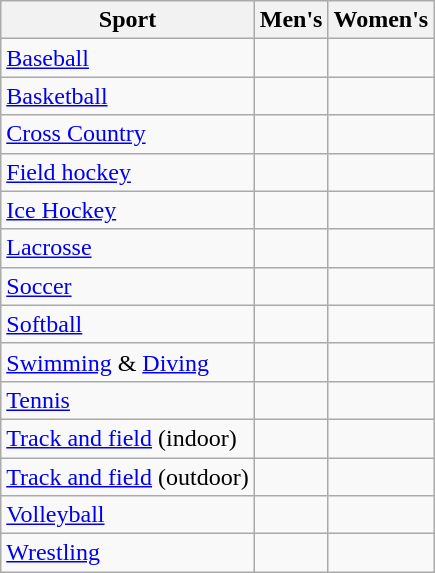<table class="wikitable" style=>
<tr>
<th>Sport</th>
<th>Men's</th>
<th>Women's</th>
</tr>
<tr>
<td><a href='#'>Baseball</a></td>
<td></td>
<td></td>
</tr>
<tr>
<td><a href='#'>Basketball</a></td>
<td></td>
<td></td>
</tr>
<tr>
<td><a href='#'>Cross Country</a></td>
<td></td>
<td></td>
</tr>
<tr>
<td><a href='#'>Field hockey</a></td>
<td></td>
<td></td>
</tr>
<tr>
<td><a href='#'>Ice Hockey</a></td>
<td></td>
<td></td>
</tr>
<tr>
<td><a href='#'>Lacrosse</a></td>
<td></td>
<td></td>
</tr>
<tr>
<td><a href='#'>Soccer</a></td>
<td></td>
<td></td>
</tr>
<tr>
<td><a href='#'>Softball</a></td>
<td></td>
<td></td>
</tr>
<tr>
<td><a href='#'>Swimming</a> & <a href='#'>Diving</a></td>
<td></td>
<td></td>
</tr>
<tr>
<td><a href='#'>Tennis</a></td>
<td></td>
<td></td>
</tr>
<tr>
<td><a href='#'>Track and field</a> (indoor)</td>
<td></td>
<td></td>
</tr>
<tr>
<td><a href='#'>Track and field</a> (outdoor)</td>
<td></td>
<td></td>
</tr>
<tr>
<td><a href='#'>Volleyball</a></td>
<td></td>
<td></td>
</tr>
<tr>
<td><a href='#'>Wrestling</a></td>
<td></td>
<td></td>
</tr>
</table>
